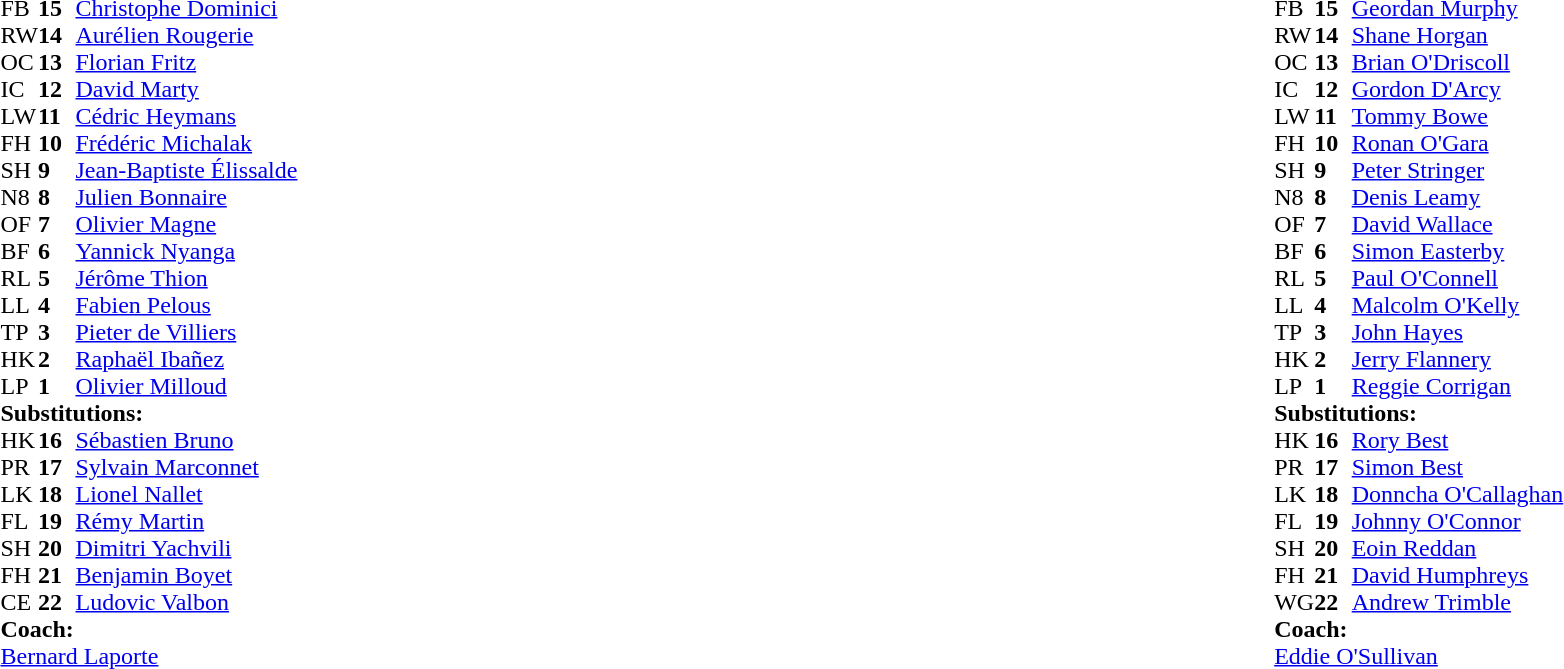<table width="100%">
<tr>
<td style="vertical-align:top" width="50%"><br><table cellspacing="0" cellpadding="0">
<tr>
<th width="25"></th>
<th width="25"></th>
</tr>
<tr>
<td>FB</td>
<td><strong>15</strong></td>
<td><a href='#'>Christophe Dominici</a></td>
</tr>
<tr>
<td>RW</td>
<td><strong>14</strong></td>
<td><a href='#'>Aurélien Rougerie</a></td>
</tr>
<tr>
<td>OC</td>
<td><strong>13</strong></td>
<td><a href='#'>Florian Fritz</a></td>
</tr>
<tr>
<td>IC</td>
<td><strong>12</strong></td>
<td><a href='#'>David Marty</a></td>
</tr>
<tr>
<td>LW</td>
<td><strong>11</strong></td>
<td><a href='#'>Cédric Heymans</a></td>
</tr>
<tr>
<td>FH</td>
<td><strong>10</strong></td>
<td><a href='#'>Frédéric Michalak</a></td>
<td></td>
<td></td>
</tr>
<tr>
<td>SH</td>
<td><strong>9</strong></td>
<td><a href='#'>Jean-Baptiste Élissalde</a></td>
<td></td>
<td></td>
</tr>
<tr>
<td>N8</td>
<td><strong>8</strong></td>
<td><a href='#'>Julien Bonnaire</a></td>
</tr>
<tr>
<td>OF</td>
<td><strong>7</strong></td>
<td><a href='#'>Olivier Magne</a></td>
<td></td>
<td></td>
<td></td>
<td></td>
<td></td>
<td></td>
</tr>
<tr>
<td>BF</td>
<td><strong>6</strong></td>
<td><a href='#'>Yannick Nyanga</a></td>
<td></td>
<td></td>
</tr>
<tr>
<td>RL</td>
<td><strong>5</strong></td>
<td><a href='#'>Jérôme Thion</a></td>
</tr>
<tr>
<td>LL</td>
<td><strong>4</strong></td>
<td><a href='#'>Fabien Pelous</a></td>
</tr>
<tr>
<td>TP</td>
<td><strong>3</strong></td>
<td><a href='#'>Pieter de Villiers</a></td>
</tr>
<tr>
<td>HK</td>
<td><strong>2</strong></td>
<td><a href='#'>Raphaël Ibañez</a></td>
<td></td>
<td></td>
</tr>
<tr>
<td>LP</td>
<td><strong>1</strong></td>
<td><a href='#'>Olivier Milloud</a></td>
<td></td>
<td></td>
</tr>
<tr>
<td colspan="4"><strong>Substitutions:</strong></td>
</tr>
<tr>
<td>HK</td>
<td><strong>16</strong></td>
<td><a href='#'>Sébastien Bruno</a></td>
<td></td>
<td></td>
</tr>
<tr>
<td>PR</td>
<td><strong>17</strong></td>
<td><a href='#'>Sylvain Marconnet</a></td>
<td></td>
<td></td>
</tr>
<tr>
<td>LK</td>
<td><strong>18</strong></td>
<td><a href='#'>Lionel Nallet</a></td>
<td></td>
<td></td>
</tr>
<tr>
<td>FL</td>
<td><strong>19</strong></td>
<td><a href='#'>Rémy Martin</a></td>
<td></td>
<td></td>
<td></td>
<td></td>
<td></td>
<td></td>
</tr>
<tr>
<td>SH</td>
<td><strong>20</strong></td>
<td><a href='#'>Dimitri Yachvili</a></td>
<td></td>
<td></td>
</tr>
<tr>
<td>FH</td>
<td><strong>21</strong></td>
<td><a href='#'>Benjamin Boyet</a></td>
<td></td>
<td></td>
</tr>
<tr>
<td>CE</td>
<td><strong>22</strong></td>
<td><a href='#'>Ludovic Valbon</a></td>
</tr>
<tr>
<td colspan="4"><strong>Coach:</strong></td>
</tr>
<tr>
<td colspan="4"><a href='#'>Bernard Laporte</a></td>
</tr>
</table>
</td>
<td style="vertical-align:top"></td>
<td style="vertical-align:top" width="50%"><br><table cellspacing="0" cellpadding="0" align="center">
<tr>
<th width="25"></th>
<th width="25"></th>
</tr>
<tr>
<td>FB</td>
<td><strong>15</strong></td>
<td><a href='#'>Geordan Murphy</a></td>
</tr>
<tr>
<td>RW</td>
<td><strong>14</strong></td>
<td><a href='#'>Shane Horgan</a></td>
</tr>
<tr>
<td>OC</td>
<td><strong>13</strong></td>
<td><a href='#'>Brian O'Driscoll</a></td>
</tr>
<tr>
<td>IC</td>
<td><strong>12</strong></td>
<td><a href='#'>Gordon D'Arcy</a></td>
</tr>
<tr>
<td>LW</td>
<td><strong>11</strong></td>
<td><a href='#'>Tommy Bowe</a></td>
<td></td>
<td></td>
</tr>
<tr>
<td>FH</td>
<td><strong>10</strong></td>
<td><a href='#'>Ronan O'Gara</a></td>
</tr>
<tr>
<td>SH</td>
<td><strong>9</strong></td>
<td><a href='#'>Peter Stringer</a></td>
</tr>
<tr>
<td>N8</td>
<td><strong>8</strong></td>
<td><a href='#'>Denis Leamy</a></td>
</tr>
<tr>
<td>OF</td>
<td><strong>7</strong></td>
<td><a href='#'>David Wallace</a></td>
</tr>
<tr>
<td>BF</td>
<td><strong>6</strong></td>
<td><a href='#'>Simon Easterby</a></td>
</tr>
<tr>
<td>RL</td>
<td><strong>5</strong></td>
<td><a href='#'>Paul O'Connell</a></td>
</tr>
<tr>
<td>LL</td>
<td><strong>4</strong></td>
<td><a href='#'>Malcolm O'Kelly</a></td>
<td></td>
<td></td>
</tr>
<tr>
<td>TP</td>
<td><strong>3</strong></td>
<td><a href='#'>John Hayes</a></td>
</tr>
<tr>
<td>HK</td>
<td><strong>2</strong></td>
<td><a href='#'>Jerry Flannery</a></td>
</tr>
<tr>
<td>LP</td>
<td><strong>1</strong></td>
<td><a href='#'>Reggie Corrigan</a></td>
<td></td>
<td></td>
</tr>
<tr>
<td colspan="4"><strong>Substitutions:</strong></td>
</tr>
<tr>
<td>HK</td>
<td><strong>16</strong></td>
<td><a href='#'>Rory Best</a></td>
</tr>
<tr>
<td>PR</td>
<td><strong>17</strong></td>
<td><a href='#'>Simon Best</a></td>
<td></td>
<td></td>
</tr>
<tr>
<td>LK</td>
<td><strong>18</strong></td>
<td><a href='#'>Donncha O'Callaghan</a></td>
<td></td>
<td></td>
</tr>
<tr>
<td>FL</td>
<td><strong>19</strong></td>
<td><a href='#'>Johnny O'Connor</a></td>
</tr>
<tr>
<td>SH</td>
<td><strong>20</strong></td>
<td><a href='#'>Eoin Reddan</a></td>
</tr>
<tr>
<td>FH</td>
<td><strong>21</strong></td>
<td><a href='#'>David Humphreys</a></td>
</tr>
<tr>
<td>WG</td>
<td><strong>22</strong></td>
<td><a href='#'>Andrew Trimble</a></td>
<td></td>
<td></td>
</tr>
<tr>
<td colspan="4"><strong>Coach:</strong></td>
</tr>
<tr>
<td colspan="4"><a href='#'>Eddie O'Sullivan</a></td>
</tr>
</table>
</td>
</tr>
</table>
